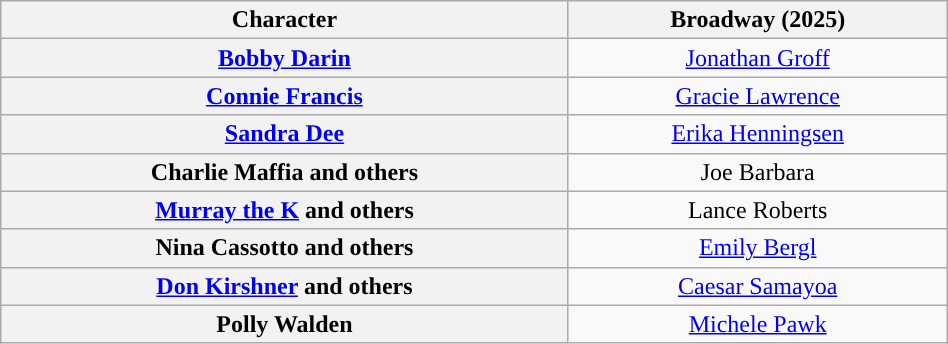<table class="wikitable" style="width:50%; text-align:center">
<tr>
<th scope="col">Character</th>
<th>Broadway (2025)</th>
</tr>
<tr>
<th><a href='#'>Bobby Darin</a></th>
<td colspan="1"><a href='#'>Jonathan Groff</a></td>
</tr>
<tr>
<th><a href='#'>Connie Francis</a></th>
<td colspan="1”"><a href='#'>Gracie Lawrence</a></td>
</tr>
<tr>
<th><a href='#'>Sandra Dee</a></th>
<td colspan="1”"><a href='#'>Erika Henningsen</a></td>
</tr>
<tr>
<th>Charlie Maffia and others</th>
<td colspan="1">Joe Barbara</td>
</tr>
<tr>
<th><a href='#'>Murray the K</a> and others</th>
<td colspan="1">Lance Roberts</td>
</tr>
<tr>
<th>Nina Cassotto and others</th>
<td colspan="1"><a href='#'>Emily Bergl</a></td>
</tr>
<tr>
<th><a href='#'>Don Kirshner</a> and others</th>
<td colspan="1"><a href='#'>Caesar Samayoa</a></td>
</tr>
<tr>
<th>Polly Walden</th>
<td colspan="1"><a href='#'>Michele Pawk</a></td>
</tr>
</table>
